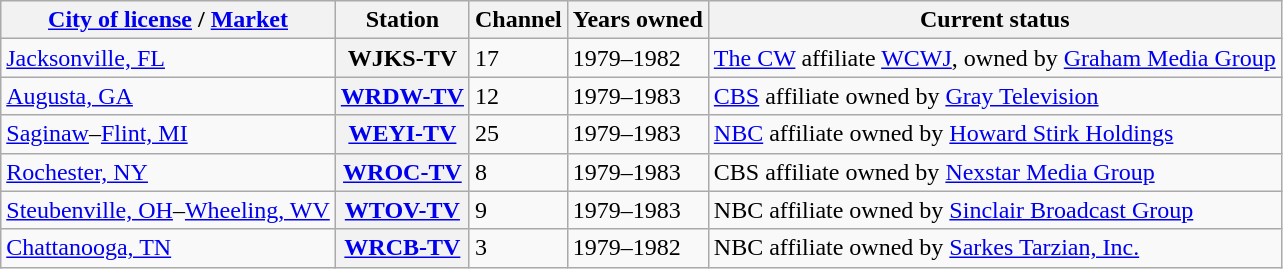<table class="wikitable">
<tr>
<th scope="col"><a href='#'>City of license</a> / <a href='#'>Market</a></th>
<th scope="col">Station</th>
<th scope="col">Channel</th>
<th scope="col">Years owned</th>
<th scope="col">Current status</th>
</tr>
<tr>
<td><a href='#'>Jacksonville, FL</a></td>
<th scope="row">WJKS-TV</th>
<td>17</td>
<td>1979–1982</td>
<td><a href='#'>The CW</a> affiliate <a href='#'>WCWJ</a>, owned by <a href='#'>Graham Media Group</a></td>
</tr>
<tr>
<td><a href='#'>Augusta, GA</a></td>
<th scope="row"><a href='#'>WRDW-TV</a></th>
<td>12</td>
<td>1979–1983</td>
<td><a href='#'>CBS</a> affiliate owned by <a href='#'>Gray Television</a></td>
</tr>
<tr>
<td><a href='#'>Saginaw</a>–<a href='#'>Flint, MI</a></td>
<th scope="row"><a href='#'>WEYI-TV</a></th>
<td>25</td>
<td>1979–1983</td>
<td><a href='#'>NBC</a> affiliate owned by <a href='#'>Howard Stirk Holdings</a></td>
</tr>
<tr>
<td><a href='#'>Rochester, NY</a></td>
<th scope="row"><a href='#'>WROC-TV</a></th>
<td>8</td>
<td>1979–1983</td>
<td>CBS affiliate owned by <a href='#'>Nexstar Media Group</a></td>
</tr>
<tr>
<td><a href='#'>Steubenville, OH</a>–<a href='#'>Wheeling, WV</a></td>
<th scope="row"><a href='#'>WTOV-TV</a></th>
<td>9</td>
<td>1979–1983</td>
<td>NBC affiliate owned by <a href='#'>Sinclair Broadcast Group</a></td>
</tr>
<tr>
<td><a href='#'>Chattanooga, TN</a></td>
<th scope="row"><a href='#'>WRCB-TV</a></th>
<td>3</td>
<td>1979–1982</td>
<td>NBC affiliate owned by <a href='#'>Sarkes Tarzian, Inc.</a></td>
</tr>
</table>
